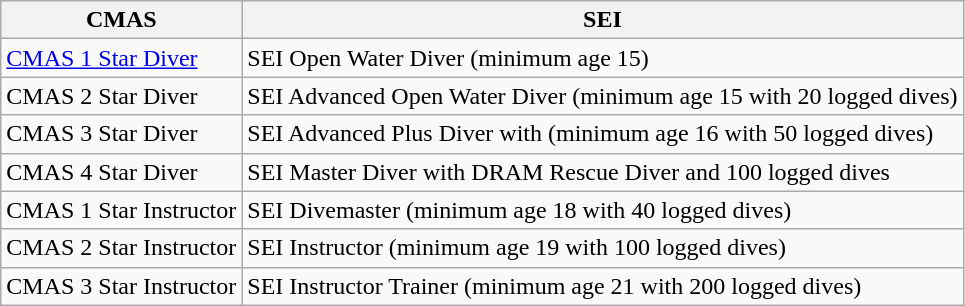<table class="wikitable">
<tr>
<th>CMAS</th>
<th>SEI</th>
</tr>
<tr>
<td><a href='#'>CMAS 1 Star Diver</a></td>
<td>SEI Open Water Diver (minimum age 15)</td>
</tr>
<tr>
<td>CMAS 2 Star Diver</td>
<td>SEI Advanced Open Water Diver (minimum age 15 with 20 logged dives)</td>
</tr>
<tr>
<td>CMAS 3 Star Diver</td>
<td>SEI Advanced Plus Diver with (minimum age 16 with 50 logged dives)</td>
</tr>
<tr>
<td>CMAS 4 Star Diver</td>
<td>SEI Master Diver with DRAM Rescue Diver and 100 logged dives</td>
</tr>
<tr>
<td>CMAS 1 Star Instructor</td>
<td>SEI Divemaster (minimum age 18 with 40 logged dives)</td>
</tr>
<tr>
<td>CMAS 2 Star Instructor</td>
<td>SEI Instructor (minimum age 19 with 100 logged dives)</td>
</tr>
<tr>
<td>CMAS 3 Star Instructor</td>
<td>SEI Instructor Trainer (minimum age 21 with 200 logged dives)</td>
</tr>
</table>
